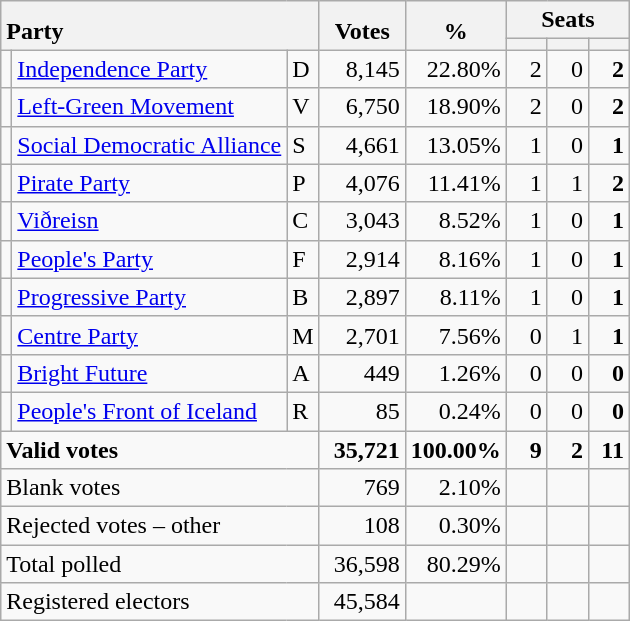<table class="wikitable" border="1" style="text-align:right;">
<tr>
<th style="text-align:left;" valign=bottom rowspan=2 colspan=3>Party</th>
<th align=center valign=bottom rowspan=2 width="50">Votes</th>
<th align=center valign=bottom rowspan=2 width="50">%</th>
<th colspan=3>Seats</th>
</tr>
<tr>
<th align=center valign=bottom width="20"><small></small></th>
<th align=center valign=bottom width="20"><small><a href='#'></a></small></th>
<th align=center valign=bottom width="20"><small></small></th>
</tr>
<tr>
<td></td>
<td align=left><a href='#'>Independence Party</a></td>
<td align=left>D</td>
<td>8,145</td>
<td>22.80%</td>
<td>2</td>
<td>0</td>
<td><strong>2</strong></td>
</tr>
<tr>
<td></td>
<td align=left><a href='#'>Left-Green Movement</a></td>
<td align=left>V</td>
<td>6,750</td>
<td>18.90%</td>
<td>2</td>
<td>0</td>
<td><strong>2</strong></td>
</tr>
<tr>
<td></td>
<td align=left style="white-space: nowrap;"><a href='#'>Social Democratic Alliance</a></td>
<td align=left>S</td>
<td>4,661</td>
<td>13.05%</td>
<td>1</td>
<td>0</td>
<td><strong>1</strong></td>
</tr>
<tr>
<td></td>
<td align=left><a href='#'>Pirate Party</a></td>
<td align=left>P</td>
<td>4,076</td>
<td>11.41%</td>
<td>1</td>
<td>1</td>
<td><strong>2</strong></td>
</tr>
<tr>
<td></td>
<td align=left><a href='#'>Viðreisn</a></td>
<td align=left>C</td>
<td>3,043</td>
<td>8.52%</td>
<td>1</td>
<td>0</td>
<td><strong>1</strong></td>
</tr>
<tr>
<td></td>
<td align=left><a href='#'>People's Party</a></td>
<td align=left>F</td>
<td>2,914</td>
<td>8.16%</td>
<td>1</td>
<td>0</td>
<td><strong>1</strong></td>
</tr>
<tr>
<td></td>
<td align=left><a href='#'>Progressive Party</a></td>
<td align=left>B</td>
<td>2,897</td>
<td>8.11%</td>
<td>1</td>
<td>0</td>
<td><strong>1</strong></td>
</tr>
<tr>
<td></td>
<td align=left><a href='#'>Centre Party</a></td>
<td align=left>M</td>
<td>2,701</td>
<td>7.56%</td>
<td>0</td>
<td>1</td>
<td><strong>1</strong></td>
</tr>
<tr>
<td></td>
<td align=left><a href='#'>Bright Future</a></td>
<td align=left>A</td>
<td>449</td>
<td>1.26%</td>
<td>0</td>
<td>0</td>
<td><strong>0</strong></td>
</tr>
<tr>
<td></td>
<td align=left><a href='#'>People's Front of Iceland</a></td>
<td align=left>R</td>
<td>85</td>
<td>0.24%</td>
<td>0</td>
<td>0</td>
<td><strong>0</strong></td>
</tr>
<tr style="font-weight:bold">
<td align=left colspan=3>Valid votes</td>
<td>35,721</td>
<td>100.00%</td>
<td>9</td>
<td>2</td>
<td>11</td>
</tr>
<tr>
<td align=left colspan=3>Blank votes</td>
<td>769</td>
<td>2.10%</td>
<td></td>
<td></td>
<td></td>
</tr>
<tr>
<td align=left colspan=3>Rejected votes – other</td>
<td>108</td>
<td>0.30%</td>
<td></td>
<td></td>
<td></td>
</tr>
<tr>
<td align=left colspan=3>Total polled</td>
<td>36,598</td>
<td>80.29%</td>
<td></td>
<td></td>
<td></td>
</tr>
<tr>
<td align=left colspan=3>Registered electors</td>
<td>45,584</td>
<td></td>
<td></td>
<td></td>
<td></td>
</tr>
</table>
